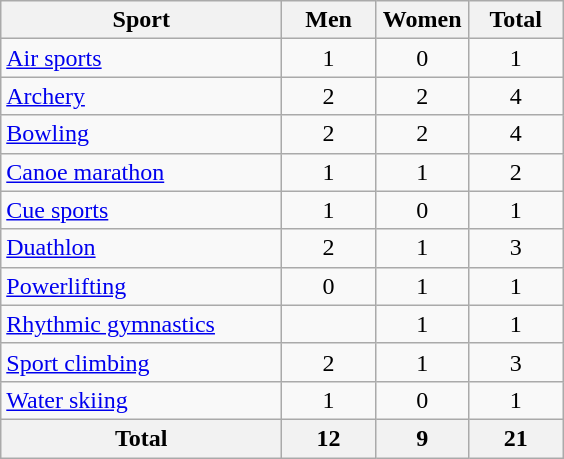<table class="wikitable sortable" style="text-align:center;">
<tr>
<th width=180>Sport</th>
<th width=55>Men</th>
<th width=55>Women</th>
<th width=55>Total</th>
</tr>
<tr>
<td align=left><a href='#'>Air sports</a></td>
<td>1</td>
<td>0</td>
<td>1</td>
</tr>
<tr>
<td align=left><a href='#'>Archery</a></td>
<td>2</td>
<td>2</td>
<td>4</td>
</tr>
<tr>
<td align=left><a href='#'>Bowling</a></td>
<td>2</td>
<td>2</td>
<td>4</td>
</tr>
<tr>
<td align=left><a href='#'>Canoe marathon</a></td>
<td>1</td>
<td>1</td>
<td>2</td>
</tr>
<tr>
<td align=left><a href='#'>Cue sports</a></td>
<td>1</td>
<td>0</td>
<td>1</td>
</tr>
<tr>
<td align=left><a href='#'>Duathlon</a></td>
<td>2</td>
<td>1</td>
<td>3</td>
</tr>
<tr>
<td align=left><a href='#'>Powerlifting</a></td>
<td>0</td>
<td>1</td>
<td>1</td>
</tr>
<tr>
<td align=left><a href='#'>Rhythmic gymnastics</a></td>
<td></td>
<td>1</td>
<td>1</td>
</tr>
<tr>
<td align=left><a href='#'>Sport climbing</a></td>
<td>2</td>
<td>1</td>
<td>3</td>
</tr>
<tr>
<td align=left><a href='#'>Water skiing</a></td>
<td>1</td>
<td>0</td>
<td>1</td>
</tr>
<tr>
<th>Total</th>
<th>12</th>
<th>9</th>
<th>21</th>
</tr>
</table>
